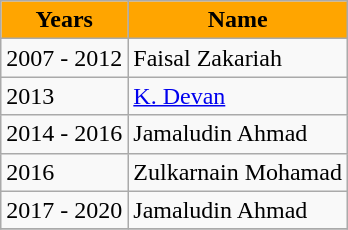<table class="wikitable">
<tr>
<th style="background:Orange; color:Black; text-align:center;">Years</th>
<th style="background:Orange; color:Black; text-align:center;">Name</th>
</tr>
<tr>
<td>2007 - 2012</td>
<td> Faisal Zakariah</td>
</tr>
<tr>
<td>2013</td>
<td> <a href='#'>K. Devan</a></td>
</tr>
<tr>
<td>2014 - 2016</td>
<td> Jamaludin Ahmad</td>
</tr>
<tr>
<td>2016</td>
<td> Zulkarnain Mohamad</td>
</tr>
<tr>
<td>2017 - 2020</td>
<td> Jamaludin Ahmad</td>
</tr>
<tr>
</tr>
</table>
